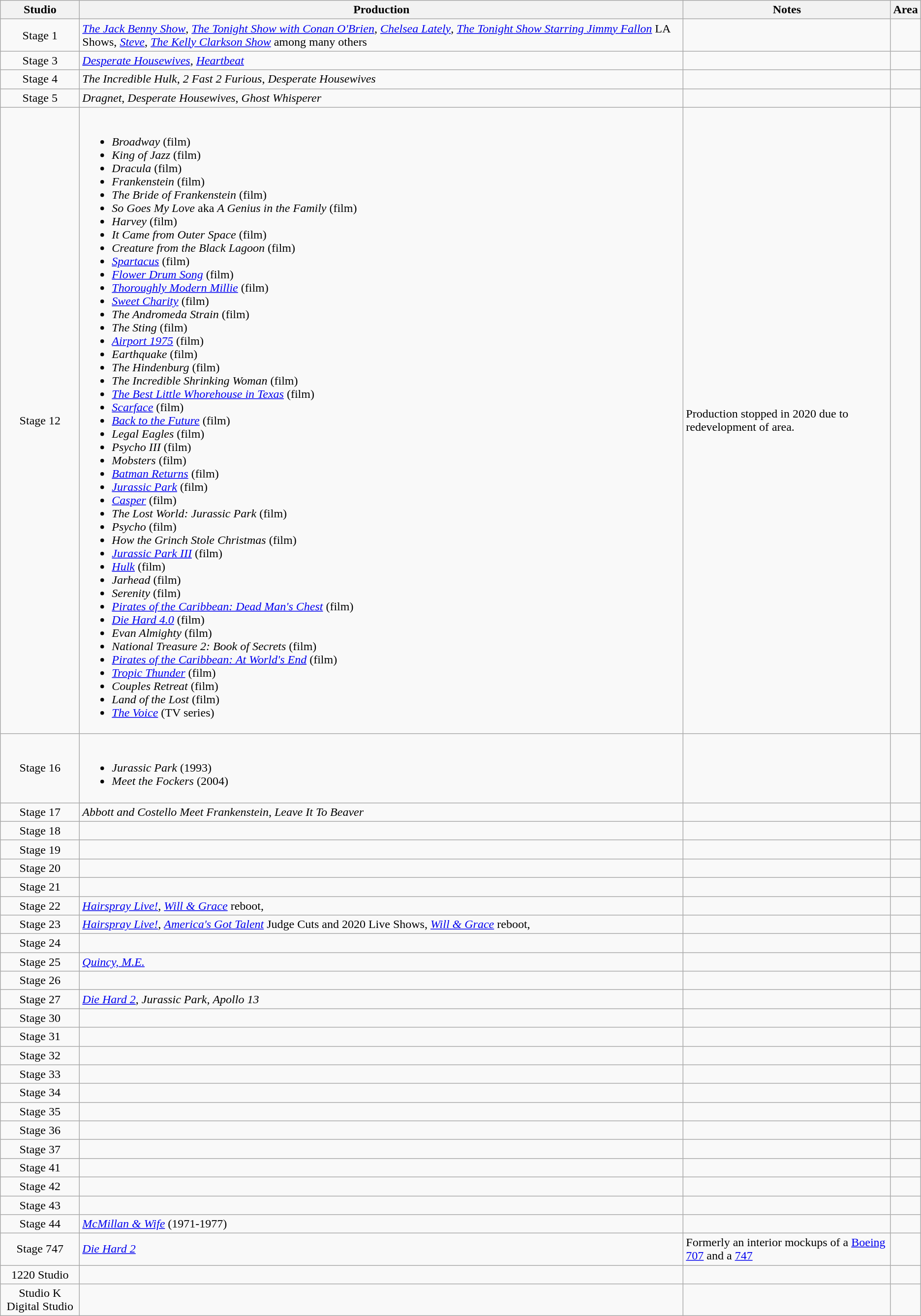<table class="wikitable">
<tr>
<th width="100">Studio</th>
<th>Production</th>
<th>Notes</th>
<th>Area</th>
</tr>
<tr>
<td align="center">Stage 1</td>
<td><a href='#'><em>The Jack Benny Show</em></a>, <em><a href='#'>The Tonight Show with Conan O'Brien</a></em>, <em><a href='#'>Chelsea Lately</a></em>, <em><a href='#'>The Tonight Show Starring Jimmy Fallon</a></em> LA Shows, <a href='#'><em>Steve</em></a>, <em><a href='#'>The Kelly Clarkson Show</a></em> among many others</td>
<td></td>
<td></td>
</tr>
<tr>
<td align="center">Stage 3</td>
<td><em><a href='#'>Desperate Housewives</a></em>, <a href='#'><em>Heartbeat</em></a></td>
<td></td>
<td></td>
</tr>
<tr>
<td align="center">Stage 4</td>
<td><em>The Incredible Hulk</em>, <em>2 Fast 2 Furious</em>, <em>Desperate Housewives</em></td>
<td></td>
<td></td>
</tr>
<tr>
<td align="center">Stage 5</td>
<td><em>Dragnet</em>, <em>Desperate Housewives</em>, <em>Ghost Whisperer</em></td>
<td></td>
<td></td>
</tr>
<tr>
<td align="center">Stage 12</td>
<td><br><ul><li><em>Broadway</em> (film)</li><li><em>King of Jazz</em> (film)</li><li><em>Dracula</em> (film)</li><li><em>Frankenstein</em> (film)</li><li><em>The Bride of Frankenstein</em> (film)</li><li><em>So Goes My Love</em> aka <em>A Genius in the Family</em> (film)</li><li><em>Harvey</em> (film)</li><li><em>It Came from Outer Space</em> (film)</li><li><em>Creature from the Black Lagoon</em> (film)</li><li><a href='#'><em>Spartacus</em></a> (film)</li><li><a href='#'><em>Flower Drum Song</em></a> (film)</li><li><em><a href='#'>Thoroughly Modern Millie</a></em> (film)</li><li><a href='#'><em>Sweet Charity</em></a> (film)</li><li><em>The Andromeda Strain</em> (film)</li><li><em>The Sting</em> (film)</li><li><em><a href='#'>Airport 1975</a></em> (film)</li><li><em>Earthquake</em> (film)</li><li><em>The Hindenburg</em> (film)</li><li><em>The Incredible Shrinking Woman</em> (film)</li><li><a href='#'><em>The Best Little Whorehouse in Texas</em></a> (film)</li><li><a href='#'><em>Scarface</em></a> (film)</li><li><em><a href='#'>Back to the Future</a></em> (film)</li><li><em>Legal Eagles</em> (film)</li><li><em>Psycho III</em> (film)</li><li><em>Mobsters</em> (film)</li><li><em><a href='#'>Batman Returns</a></em> (film)</li><li><a href='#'><em>Jurassic Park</em></a> (film)</li><li><a href='#'><em>Casper</em></a> (film)</li><li><em>The Lost World: Jurassic Park</em> (film)</li><li><em>Psycho</em> (film)</li><li><em>How the Grinch Stole Christmas</em> (film)</li><li><em><a href='#'>Jurassic Park III</a></em> (film)</li><li><a href='#'><em>Hulk</em></a> (film)</li><li><em>Jarhead</em> (film)</li><li><em>Serenity</em> (film)</li><li><em><a href='#'>Pirates of the Caribbean: Dead Man's Chest</a></em> (film)</li><li><a href='#'><em>Die Hard 4.0</em></a> (film)</li><li><em>Evan Almighty</em> (film)</li><li><em>National Treasure 2: Book of Secrets</em> (film)</li><li><em><a href='#'>Pirates of the Caribbean: At World's End</a></em> (film)</li><li><em><a href='#'>Tropic Thunder</a></em> (film)</li><li><em>Couples Retreat</em> (film)</li><li><em>Land of the Lost</em> (film)</li><li><a href='#'><em>The Voice</em></a> (TV series)</li></ul></td>
<td>Production stopped in 2020 due to redevelopment of area.</td>
<td></td>
</tr>
<tr>
<td align="center">Stage 16</td>
<td><br><ul><li><em>Jurassic Park</em> (1993)</li><li><em>Meet the Fockers</em> (2004)</li></ul></td>
<td></td>
<td></td>
</tr>
<tr>
<td align="center">Stage 17</td>
<td><em>Abbott and Costello Meet Frankenstein</em>, <em>Leave It To Beaver</em></td>
<td></td>
<td></td>
</tr>
<tr>
<td align="center">Stage 18</td>
<td></td>
<td></td>
<td></td>
</tr>
<tr>
<td align="center">Stage 19</td>
<td></td>
<td></td>
<td></td>
</tr>
<tr>
<td align="center">Stage 20</td>
<td></td>
<td></td>
<td></td>
</tr>
<tr>
<td align="center">Stage 21</td>
<td></td>
<td></td>
<td></td>
</tr>
<tr>
<td align="center">Stage 22</td>
<td><em><a href='#'>Hairspray Live!</a></em>, <em><a href='#'>Will & Grace</a></em> reboot,</td>
<td></td>
<td></td>
</tr>
<tr>
<td align="center">Stage 23</td>
<td><em><a href='#'>Hairspray Live!</a></em>, <em><a href='#'>America's Got Talent</a></em> Judge Cuts and 2020 Live Shows, <em><a href='#'>Will & Grace</a></em> reboot,</td>
<td></td>
<td></td>
</tr>
<tr>
<td align="center">Stage 24</td>
<td></td>
<td></td>
<td></td>
</tr>
<tr>
<td align="center">Stage 25</td>
<td><em><a href='#'>Quincy, M.E.</a></em></td>
<td></td>
<td></td>
</tr>
<tr>
<td align="center">Stage 26</td>
<td></td>
<td></td>
<td></td>
</tr>
<tr>
<td align="center">Stage 27</td>
<td><em><a href='#'>Die Hard 2</a></em>, <em>Jurassic Park</em>, <em>Apollo 13</em></td>
<td></td>
<td></td>
</tr>
<tr>
<td align="center">Stage 30</td>
<td></td>
<td></td>
<td></td>
</tr>
<tr>
<td align="center">Stage 31</td>
<td></td>
<td></td>
<td></td>
</tr>
<tr>
<td align="center">Stage 32</td>
<td></td>
<td></td>
<td></td>
</tr>
<tr>
<td align="center">Stage 33</td>
<td></td>
<td></td>
<td></td>
</tr>
<tr>
<td align="center">Stage 34</td>
<td></td>
<td></td>
<td></td>
</tr>
<tr>
<td align="center">Stage 35</td>
<td></td>
<td></td>
<td></td>
</tr>
<tr>
<td align="center">Stage 36</td>
<td></td>
<td></td>
<td></td>
</tr>
<tr>
<td align="center">Stage 37</td>
<td></td>
<td></td>
<td></td>
</tr>
<tr>
<td align="center">Stage 41</td>
<td></td>
<td></td>
<td></td>
</tr>
<tr>
<td align="center">Stage 42</td>
<td></td>
<td></td>
<td></td>
</tr>
<tr>
<td align="center">Stage 43</td>
<td></td>
<td></td>
<td></td>
</tr>
<tr>
<td align="center">Stage 44</td>
<td><em><a href='#'>McMillan & Wife</a></em> (1971-1977)</td>
<td></td>
<td></td>
</tr>
<tr>
<td align="center">Stage 747</td>
<td><em><a href='#'>Die Hard 2</a></em></td>
<td>Formerly an interior mockups of a <a href='#'>Boeing 707</a> and a <a href='#'>747</a></td>
<td></td>
</tr>
<tr>
<td align="center">1220 Studio</td>
<td></td>
<td></td>
<td></td>
</tr>
<tr>
<td align="center">Studio K Digital Studio</td>
<td></td>
<td></td>
<td></td>
</tr>
</table>
